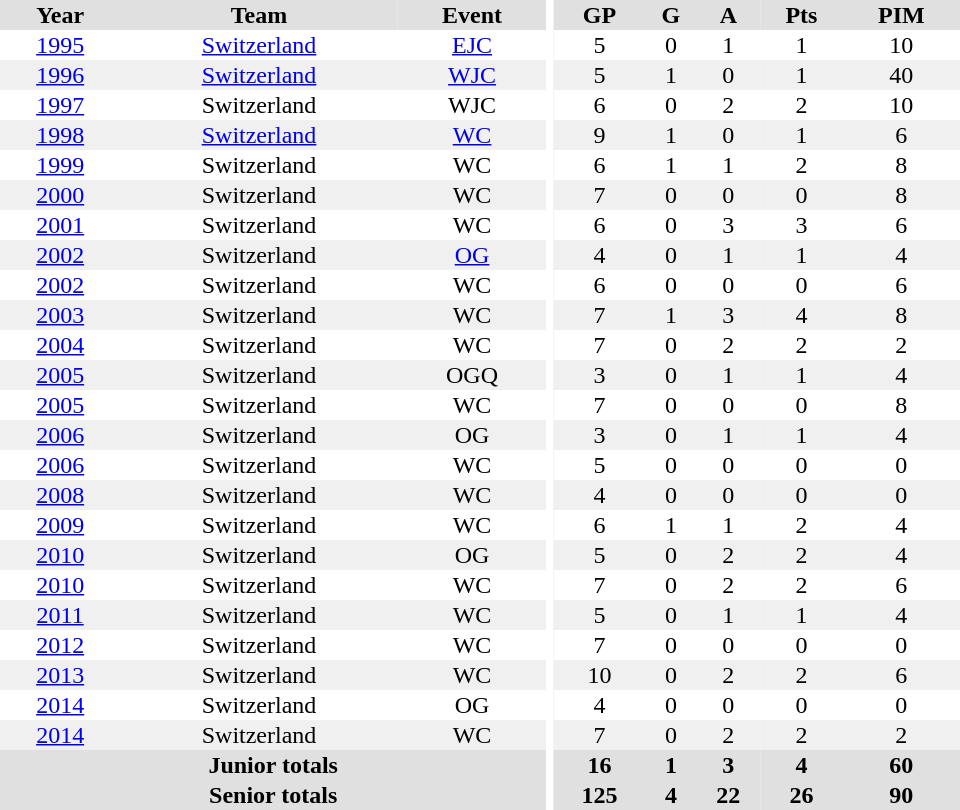<table border="0" cellpadding="1" cellspacing="0" ID="Table3" style="text-align:center; width:40em">
<tr ALIGN="center" bgcolor="#e0e0e0">
<th>Year</th>
<th>Team</th>
<th>Event</th>
<th rowspan="99" bgcolor="#ffffff"></th>
<th>GP</th>
<th>G</th>
<th>A</th>
<th>Pts</th>
<th>PIM</th>
</tr>
<tr>
<td><a href='#'>1995</a></td>
<td><a href='#'>Switzerland</a></td>
<td><a href='#'>EJC</a></td>
<td>5</td>
<td>0</td>
<td>1</td>
<td>1</td>
<td>10</td>
</tr>
<tr bgcolor="#f0f0f0">
<td><a href='#'>1996</a></td>
<td><a href='#'>Switzerland</a></td>
<td><a href='#'>WJC</a></td>
<td>5</td>
<td>1</td>
<td>0</td>
<td>1</td>
<td>40</td>
</tr>
<tr>
<td><a href='#'>1997</a></td>
<td>Switzerland</td>
<td>WJC</td>
<td>6</td>
<td>0</td>
<td>2</td>
<td>2</td>
<td>10</td>
</tr>
<tr bgcolor="#f0f0f0">
<td><a href='#'>1998</a></td>
<td><a href='#'>Switzerland</a></td>
<td><a href='#'>WC</a></td>
<td>9</td>
<td>1</td>
<td>0</td>
<td>1</td>
<td>6</td>
</tr>
<tr>
<td><a href='#'>1999</a></td>
<td>Switzerland</td>
<td>WC</td>
<td>6</td>
<td>1</td>
<td>1</td>
<td>2</td>
<td>8</td>
</tr>
<tr bgcolor="#f0f0f0">
<td><a href='#'>2000</a></td>
<td>Switzerland</td>
<td>WC</td>
<td>7</td>
<td>0</td>
<td>0</td>
<td>0</td>
<td>8</td>
</tr>
<tr>
<td><a href='#'>2001</a></td>
<td>Switzerland</td>
<td>WC</td>
<td>6</td>
<td>0</td>
<td>3</td>
<td>3</td>
<td>6</td>
</tr>
<tr bgcolor="#f0f0f0">
<td><a href='#'>2002</a></td>
<td>Switzerland</td>
<td><a href='#'>OG</a></td>
<td>4</td>
<td>0</td>
<td>1</td>
<td>1</td>
<td>4</td>
</tr>
<tr>
<td><a href='#'>2002</a></td>
<td>Switzerland</td>
<td>WC</td>
<td>6</td>
<td>0</td>
<td>0</td>
<td>0</td>
<td>6</td>
</tr>
<tr bgcolor="#f0f0f0">
<td><a href='#'>2003</a></td>
<td>Switzerland</td>
<td>WC</td>
<td>7</td>
<td>1</td>
<td>3</td>
<td>4</td>
<td>8</td>
</tr>
<tr>
<td><a href='#'>2004</a></td>
<td>Switzerland</td>
<td>WC</td>
<td>7</td>
<td>0</td>
<td>2</td>
<td>2</td>
<td>2</td>
</tr>
<tr bgcolor="#f0f0f0">
<td><a href='#'>2005</a></td>
<td>Switzerland</td>
<td>OGQ</td>
<td>3</td>
<td>0</td>
<td>1</td>
<td>1</td>
<td>4</td>
</tr>
<tr>
<td><a href='#'>2005</a></td>
<td>Switzerland</td>
<td>WC</td>
<td>7</td>
<td>0</td>
<td>0</td>
<td>0</td>
<td>8</td>
</tr>
<tr bgcolor="#f0f0f0">
<td><a href='#'>2006</a></td>
<td>Switzerland</td>
<td>OG</td>
<td>3</td>
<td>0</td>
<td>1</td>
<td>1</td>
<td>4</td>
</tr>
<tr>
<td><a href='#'>2006</a></td>
<td>Switzerland</td>
<td>WC</td>
<td>5</td>
<td>0</td>
<td>0</td>
<td>0</td>
<td>0</td>
</tr>
<tr bgcolor="#f0f0f0">
<td><a href='#'>2008</a></td>
<td>Switzerland</td>
<td>WC</td>
<td>4</td>
<td>0</td>
<td>0</td>
<td>0</td>
<td>0</td>
</tr>
<tr>
<td><a href='#'>2009</a></td>
<td>Switzerland</td>
<td>WC</td>
<td>6</td>
<td>1</td>
<td>1</td>
<td>2</td>
<td>4</td>
</tr>
<tr bgcolor="#f0f0f0">
<td><a href='#'>2010</a></td>
<td>Switzerland</td>
<td>OG</td>
<td>5</td>
<td>0</td>
<td>2</td>
<td>2</td>
<td>4</td>
</tr>
<tr>
<td><a href='#'>2010</a></td>
<td>Switzerland</td>
<td>WC</td>
<td>7</td>
<td>0</td>
<td>2</td>
<td>2</td>
<td>6</td>
</tr>
<tr bgcolor="#f0f0f0">
<td><a href='#'>2011</a></td>
<td>Switzerland</td>
<td>WC</td>
<td>5</td>
<td>0</td>
<td>1</td>
<td>1</td>
<td>4</td>
</tr>
<tr>
<td><a href='#'>2012</a></td>
<td>Switzerland</td>
<td>WC</td>
<td>7</td>
<td>0</td>
<td>0</td>
<td>0</td>
<td>0</td>
</tr>
<tr bgcolor="#f0f0f0">
<td><a href='#'>2013</a></td>
<td>Switzerland</td>
<td>WC</td>
<td>10</td>
<td>0</td>
<td>2</td>
<td>2</td>
<td>6</td>
</tr>
<tr>
<td><a href='#'>2014</a></td>
<td>Switzerland</td>
<td>OG</td>
<td>4</td>
<td>0</td>
<td>0</td>
<td>0</td>
<td>0</td>
</tr>
<tr bgcolor="#f0f0f0">
<td><a href='#'>2014</a></td>
<td>Switzerland</td>
<td>WC</td>
<td>7</td>
<td>0</td>
<td>2</td>
<td>2</td>
<td>2</td>
</tr>
<tr style="background: #e0e0e0;">
<th colspan="3">Junior totals</th>
<th>16</th>
<th>1</th>
<th>3</th>
<th>4</th>
<th>60</th>
</tr>
<tr style="background: #e0e0e0;">
<th colspan="3">Senior totals</th>
<th>125</th>
<th>4</th>
<th>22</th>
<th>26</th>
<th>90</th>
</tr>
</table>
